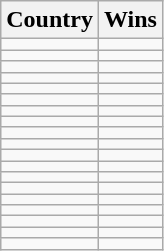<table class="wikitable sortable">
<tr>
<th>Country</th>
<th>Wins</th>
</tr>
<tr>
<td></td>
<td style="text-align:center;"></td>
</tr>
<tr>
<td></td>
<td style="text-align:center;"></td>
</tr>
<tr>
<td></td>
<td style="text-align:center;"></td>
</tr>
<tr>
<td></td>
<td style="text-align:center;"></td>
</tr>
<tr>
<td></td>
<td style="text-align:center;"></td>
</tr>
<tr>
<td></td>
<td style="text-align:center;"></td>
</tr>
<tr>
<td></td>
<td style="text-align:center;"></td>
</tr>
<tr>
<td></td>
<td style="text-align:center;"></td>
</tr>
<tr>
<td></td>
<td style="text-align:center;"></td>
</tr>
<tr>
<td></td>
<td style="text-align:center;"></td>
</tr>
<tr>
<td></td>
<td style="text-align:center;"></td>
</tr>
<tr>
<td></td>
<td style="text-align:center;"></td>
</tr>
<tr>
<td></td>
<td style="text-align:center;"></td>
</tr>
<tr>
<td></td>
<td style="text-align:center;"></td>
</tr>
<tr>
<td></td>
<td style="text-align:center;"></td>
</tr>
<tr>
<td></td>
<td style="text-align:center;"></td>
</tr>
<tr>
<td></td>
<td style="text-align:center;"></td>
</tr>
<tr>
<td></td>
<td style="text-align:center;"></td>
</tr>
<tr>
<td></td>
<td style="text-align:center;"></td>
</tr>
</table>
